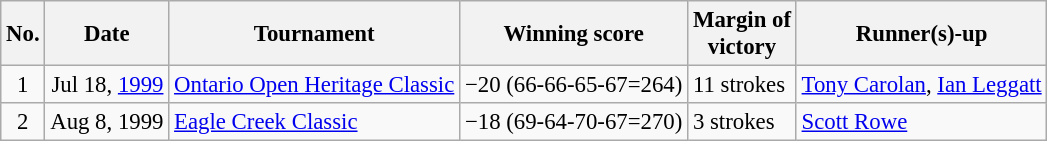<table class="wikitable" style="font-size:95%;">
<tr>
<th>No.</th>
<th>Date</th>
<th>Tournament</th>
<th>Winning score</th>
<th>Margin of<br>victory</th>
<th>Runner(s)-up</th>
</tr>
<tr>
<td align=center>1</td>
<td align=right>Jul 18, <a href='#'>1999</a></td>
<td><a href='#'>Ontario Open Heritage Classic</a></td>
<td>−20 (66-66-65-67=264)</td>
<td>11 strokes</td>
<td> <a href='#'>Tony Carolan</a>,  <a href='#'>Ian Leggatt</a></td>
</tr>
<tr>
<td align=center>2</td>
<td align=right>Aug 8, 1999</td>
<td><a href='#'>Eagle Creek Classic</a></td>
<td>−18 (69-64-70-67=270)</td>
<td>3 strokes</td>
<td> <a href='#'>Scott Rowe</a></td>
</tr>
</table>
